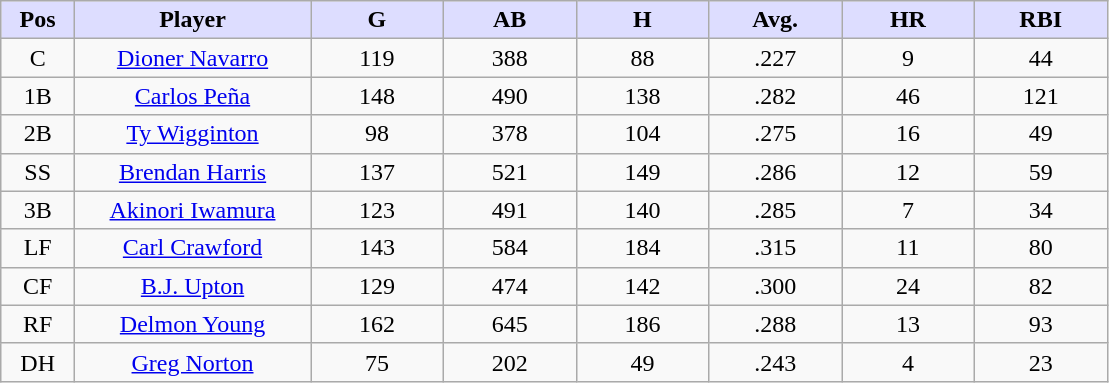<table class="wikitable sortable">
<tr>
<th style="background:#ddf; width:5%;">Pos</th>
<th style="background:#ddf; width:16%;">Player</th>
<th style="background:#ddf; width:9%;">G</th>
<th style="background:#ddf; width:9%;">AB</th>
<th style="background:#ddf; width:9%;">H</th>
<th style="background:#ddf; width:9%;">Avg.</th>
<th style="background:#ddf; width:9%;">HR</th>
<th style="background:#ddf; width:9%;">RBI</th>
</tr>
<tr align=center>
<td>C</td>
<td><a href='#'>Dioner Navarro</a></td>
<td>119</td>
<td>388</td>
<td>88</td>
<td>.227</td>
<td>9</td>
<td>44</td>
</tr>
<tr align=center>
<td>1B</td>
<td><a href='#'>Carlos Peña</a></td>
<td>148</td>
<td>490</td>
<td>138</td>
<td>.282</td>
<td>46</td>
<td>121</td>
</tr>
<tr align=center>
<td>2B</td>
<td><a href='#'>Ty Wigginton</a></td>
<td>98</td>
<td>378</td>
<td>104</td>
<td>.275</td>
<td>16</td>
<td>49</td>
</tr>
<tr align=center>
<td>SS</td>
<td><a href='#'>Brendan Harris</a></td>
<td>137</td>
<td>521</td>
<td>149</td>
<td>.286</td>
<td>12</td>
<td>59</td>
</tr>
<tr align=center>
<td>3B</td>
<td><a href='#'>Akinori Iwamura</a></td>
<td>123</td>
<td>491</td>
<td>140</td>
<td>.285</td>
<td>7</td>
<td>34</td>
</tr>
<tr align=center>
<td>LF</td>
<td><a href='#'>Carl Crawford</a></td>
<td>143</td>
<td>584</td>
<td>184</td>
<td>.315</td>
<td>11</td>
<td>80</td>
</tr>
<tr align=center>
<td>CF</td>
<td><a href='#'>B.J. Upton</a></td>
<td>129</td>
<td>474</td>
<td>142</td>
<td>.300</td>
<td>24</td>
<td>82</td>
</tr>
<tr align=center>
<td>RF</td>
<td><a href='#'>Delmon Young</a></td>
<td>162</td>
<td>645</td>
<td>186</td>
<td>.288</td>
<td>13</td>
<td>93</td>
</tr>
<tr align=center>
<td>DH</td>
<td><a href='#'>Greg Norton</a></td>
<td>75</td>
<td>202</td>
<td>49</td>
<td>.243</td>
<td>4</td>
<td>23</td>
</tr>
</table>
